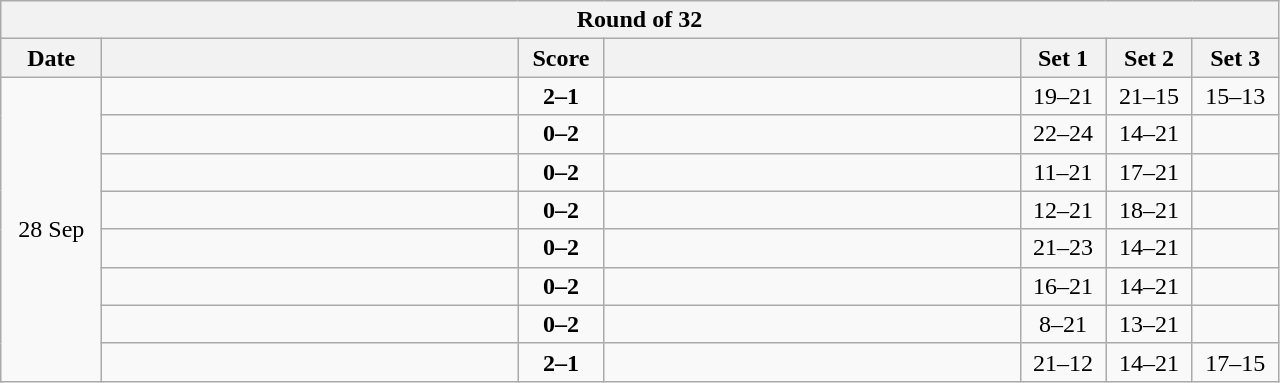<table class="wikitable" style="text-align: center;">
<tr>
<th colspan=7>Round of 32</th>
</tr>
<tr>
<th width="60">Date</th>
<th align="right" width="270"></th>
<th width="50">Score</th>
<th align="left" width="270"></th>
<th width="50">Set 1</th>
<th width="50">Set 2</th>
<th width="50">Set 3</th>
</tr>
<tr>
<td rowspan=8>28 Sep</td>
<td align=left><strong></strong></td>
<td align=center><strong>2–1</strong></td>
<td align=left></td>
<td>19–21</td>
<td>21–15</td>
<td>15–13</td>
</tr>
<tr>
<td align=left></td>
<td align=center><strong>0–2</strong></td>
<td align=left><strong></strong></td>
<td>22–24</td>
<td>14–21</td>
<td></td>
</tr>
<tr>
<td align=left></td>
<td align=center><strong>0–2</strong></td>
<td align=left><strong></strong></td>
<td>11–21</td>
<td>17–21</td>
<td></td>
</tr>
<tr>
<td align=left></td>
<td align=center><strong>0–2</strong></td>
<td align=left><strong></strong></td>
<td>12–21</td>
<td>18–21</td>
<td></td>
</tr>
<tr>
<td align=left></td>
<td align=center><strong>0–2</strong></td>
<td align=left><strong></strong></td>
<td>21–23</td>
<td>14–21</td>
<td></td>
</tr>
<tr>
<td align=left></td>
<td align=center><strong>0–2</strong></td>
<td align=left><strong></strong></td>
<td>16–21</td>
<td>14–21</td>
<td></td>
</tr>
<tr>
<td align=left></td>
<td align=center><strong>0–2</strong></td>
<td align=left><strong></strong></td>
<td>8–21</td>
<td>13–21</td>
<td></td>
</tr>
<tr>
<td align=left><strong></strong></td>
<td align=center><strong>2–1</strong></td>
<td align=left></td>
<td>21–12</td>
<td>14–21</td>
<td>17–15</td>
</tr>
</table>
